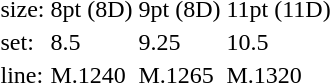<table style="margin-left:40px;">
<tr>
<td>size:</td>
<td>8pt (8D)</td>
<td>9pt (8D)</td>
<td>11pt (11D)</td>
</tr>
<tr>
<td>set:</td>
<td>8.5</td>
<td>9.25</td>
<td>10.5</td>
</tr>
<tr>
<td>line:</td>
<td>M.1240</td>
<td>M.1265</td>
<td>M.1320</td>
</tr>
</table>
